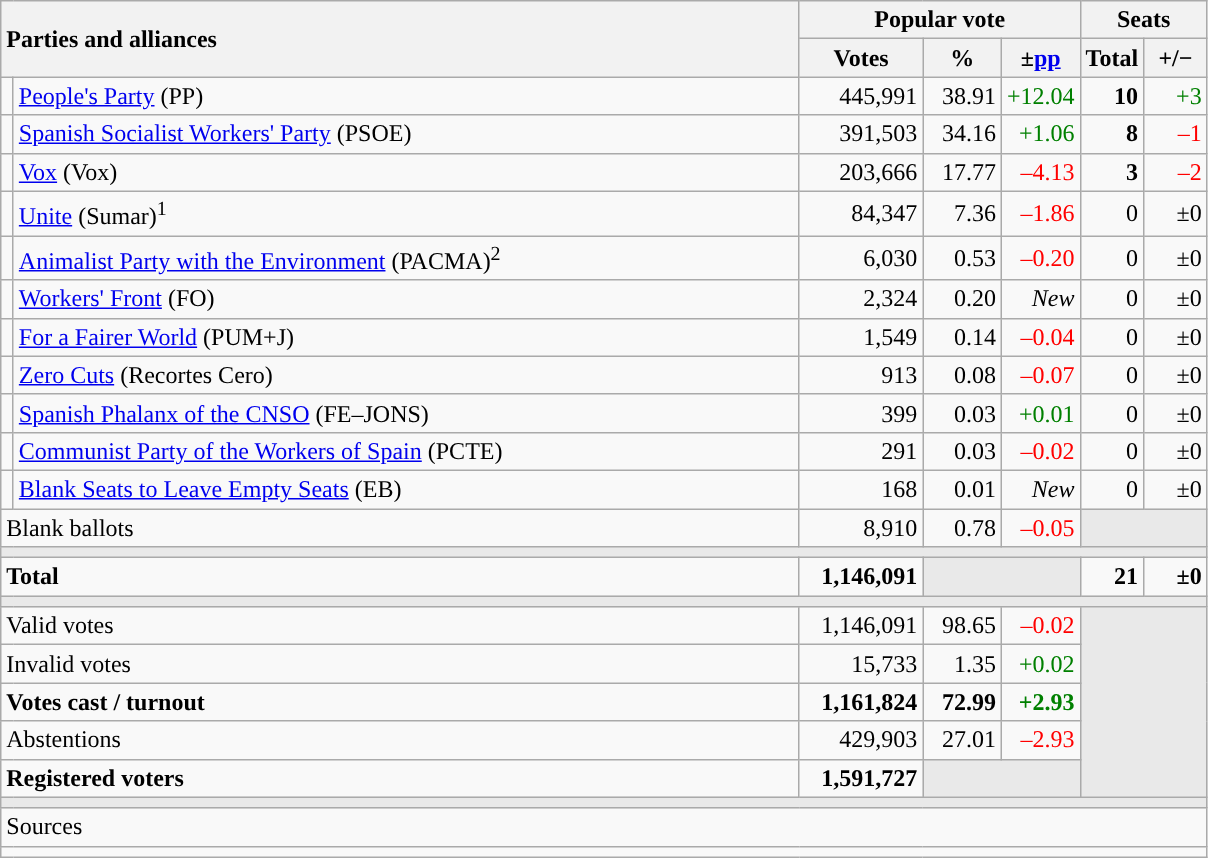<table class="wikitable" style="text-align:right;">
<tr>
<th style="text-align:left;" rowspan="2" colspan="2" width="525">Parties and alliances</th>
<th colspan="3">Popular vote</th>
<th colspan="2">Seats</th>
</tr>
<tr>
<th width="75">Votes</th>
<th width="45">%</th>
<th width="45">±<a href='#'>pp</a></th>
<th width="35">Total</th>
<th width="35">+/−</th>
</tr>
<tr>
<td width="1" style="color:inherit;background:"></td>
<td align="left"><a href='#'>People's Party</a> (PP)</td>
<td>445,991</td>
<td>38.91</td>
<td style="color:green;">+12.04</td>
<td><strong>10</strong></td>
<td style="color:green;">+3</td>
</tr>
<tr>
<td style="color:inherit;background:"></td>
<td align="left"><a href='#'>Spanish Socialist Workers' Party</a> (PSOE)</td>
<td>391,503</td>
<td>34.16</td>
<td style="color:green;">+1.06</td>
<td><strong>8</strong></td>
<td style="color:red;">–1</td>
</tr>
<tr>
<td style="color:inherit;background:"></td>
<td align="left"><a href='#'>Vox</a> (Vox)</td>
<td>203,666</td>
<td>17.77</td>
<td style="color:red;">–4.13</td>
<td><strong>3</strong></td>
<td style="color:red;">–2</td>
</tr>
<tr>
<td style="color:inherit;background:"></td>
<td align="left"><a href='#'>Unite</a> (Sumar)<sup>1</sup></td>
<td>84,347</td>
<td>7.36</td>
<td style="color:red;">–1.86</td>
<td>0</td>
<td>±0</td>
</tr>
<tr>
<td style="color:inherit;background:"></td>
<td align="left"><a href='#'>Animalist Party with the Environment</a> (PACMA)<sup>2</sup></td>
<td>6,030</td>
<td>0.53</td>
<td style="color:red;">–0.20</td>
<td>0</td>
<td>±0</td>
</tr>
<tr>
<td style="color:inherit;background:"></td>
<td align="left"><a href='#'>Workers' Front</a> (FO)</td>
<td>2,324</td>
<td>0.20</td>
<td><em>New</em></td>
<td>0</td>
<td>±0</td>
</tr>
<tr>
<td style="color:inherit;background:"></td>
<td align="left"><a href='#'>For a Fairer World</a> (PUM+J)</td>
<td>1,549</td>
<td>0.14</td>
<td style="color:red;">–0.04</td>
<td>0</td>
<td>±0</td>
</tr>
<tr>
<td style="color:inherit;background:"></td>
<td align="left"><a href='#'>Zero Cuts</a> (Recortes Cero)</td>
<td>913</td>
<td>0.08</td>
<td style="color:red;">–0.07</td>
<td>0</td>
<td>±0</td>
</tr>
<tr>
<td style="color:inherit;background:"></td>
<td align="left"><a href='#'>Spanish Phalanx of the CNSO</a> (FE–JONS)</td>
<td>399</td>
<td>0.03</td>
<td style="color:green;">+0.01</td>
<td>0</td>
<td>±0</td>
</tr>
<tr>
<td style="color:inherit;background:"></td>
<td align="left"><a href='#'>Communist Party of the Workers of Spain</a> (PCTE)</td>
<td>291</td>
<td>0.03</td>
<td style="color:red;">–0.02</td>
<td>0</td>
<td>±0</td>
</tr>
<tr>
<td style="color:inherit;background:"></td>
<td align="left"><a href='#'>Blank Seats to Leave Empty Seats</a> (EB)</td>
<td>168</td>
<td>0.01</td>
<td><em>New</em></td>
<td>0</td>
<td>±0</td>
</tr>
<tr>
<td align="left" colspan="2">Blank ballots</td>
<td>8,910</td>
<td>0.78</td>
<td style="color:red;">–0.05</td>
<td bgcolor="#E9E9E9" colspan="2"></td>
</tr>
<tr>
<td colspan="7" bgcolor="#E9E9E9"></td>
</tr>
<tr style="font-weight:bold;">
<td align="left" colspan="2">Total</td>
<td>1,146,091</td>
<td bgcolor="#E9E9E9" colspan="2"></td>
<td>21</td>
<td>±0</td>
</tr>
<tr>
<td colspan="7" bgcolor="#E9E9E9"></td>
</tr>
<tr>
<td align="left" colspan="2">Valid votes</td>
<td>1,146,091</td>
<td>98.65</td>
<td style="color:red;">–0.02</td>
<td bgcolor="#E9E9E9" colspan="2" rowspan="5"></td>
</tr>
<tr>
<td align="left" colspan="2">Invalid votes</td>
<td>15,733</td>
<td>1.35</td>
<td style="color:green;">+0.02</td>
</tr>
<tr style="font-weight:bold;">
<td align="left" colspan="2">Votes cast / turnout</td>
<td>1,161,824</td>
<td>72.99</td>
<td style="color:green;">+2.93</td>
</tr>
<tr>
<td align="left" colspan="2">Abstentions</td>
<td>429,903</td>
<td>27.01</td>
<td style="color:red;">–2.93</td>
</tr>
<tr style="font-weight:bold;">
<td align="left" colspan="2">Registered voters</td>
<td>1,591,727</td>
<td bgcolor="#E9E9E9" colspan="2"></td>
</tr>
<tr>
<td colspan="7" bgcolor="#E9E9E9"></td>
</tr>
<tr>
<td align="left" colspan="7">Sources</td>
</tr>
<tr>
<td colspan="7" style="text-align:left; max-width:790px;"></td>
</tr>
</table>
